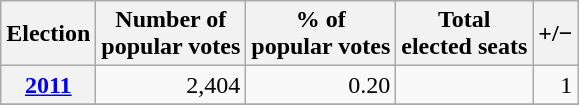<table class="wikitable" style="text-align: right;">
<tr align=center>
<th>Election</th>
<th>Number of<br>popular votes</th>
<th>% of<br>popular votes</th>
<th>Total<br>elected seats</th>
<th>+/−</th>
</tr>
<tr>
<th><a href='#'>2011</a></th>
<td>2,404</td>
<td>0.20</td>
<td></td>
<td>1</td>
</tr>
<tr>
</tr>
</table>
